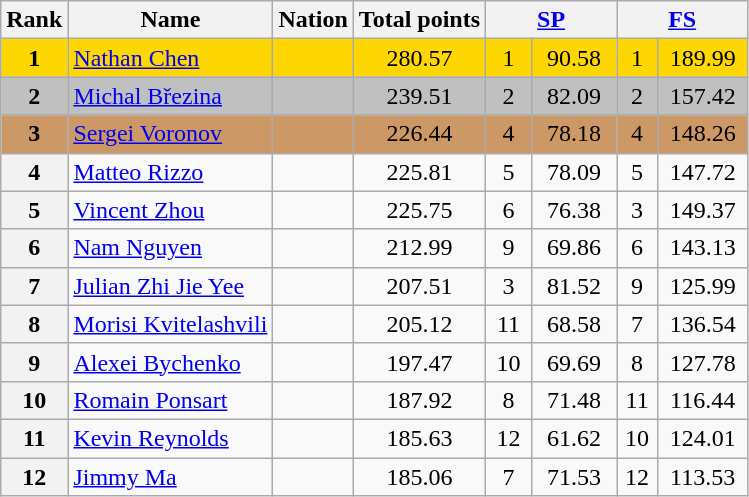<table class="wikitable sortable">
<tr>
<th>Rank</th>
<th>Name</th>
<th>Nation</th>
<th>Total points</th>
<th colspan="2" width="80px"><a href='#'>SP</a></th>
<th colspan="2" width="80px"><a href='#'>FS</a></th>
</tr>
<tr bgcolor="gold">
<td align="center"><strong>1</strong></td>
<td><a href='#'>Nathan Chen</a></td>
<td></td>
<td align="center">280.57</td>
<td align="center">1</td>
<td align="center">90.58</td>
<td align="center">1</td>
<td align="center">189.99</td>
</tr>
<tr bgcolor="silver">
<td align="center"><strong>2</strong></td>
<td><a href='#'>Michal Březina</a></td>
<td></td>
<td align="center">239.51</td>
<td align="center">2</td>
<td align="center">82.09</td>
<td align="center">2</td>
<td align="center">157.42</td>
</tr>
<tr bgcolor="cc9966">
<td align="center"><strong>3</strong></td>
<td><a href='#'>Sergei Voronov</a></td>
<td></td>
<td align="center">226.44</td>
<td align="center">4</td>
<td align="center">78.18</td>
<td align="center">4</td>
<td align="center">148.26</td>
</tr>
<tr>
<th>4</th>
<td><a href='#'>Matteo Rizzo</a></td>
<td></td>
<td align="center">225.81</td>
<td align="center">5</td>
<td align="center">78.09</td>
<td align="center">5</td>
<td align="center">147.72</td>
</tr>
<tr>
<th>5</th>
<td><a href='#'>Vincent Zhou</a></td>
<td></td>
<td align="center">225.75</td>
<td align="center">6</td>
<td align="center">76.38</td>
<td align="center">3</td>
<td align="center">149.37</td>
</tr>
<tr>
<th>6</th>
<td><a href='#'>Nam Nguyen</a></td>
<td></td>
<td align="center">212.99</td>
<td align="center">9</td>
<td align="center">69.86</td>
<td align="center">6</td>
<td align="center">143.13</td>
</tr>
<tr>
<th>7</th>
<td><a href='#'>Julian Zhi Jie Yee</a></td>
<td></td>
<td align="center">207.51</td>
<td align="center">3</td>
<td align="center">81.52</td>
<td align="center">9</td>
<td align="center">125.99</td>
</tr>
<tr>
<th>8</th>
<td><a href='#'>Morisi Kvitelashvili</a></td>
<td></td>
<td align="center">205.12</td>
<td align="center">11</td>
<td align="center">68.58</td>
<td align="center">7</td>
<td align="center">136.54</td>
</tr>
<tr>
<th>9</th>
<td><a href='#'>Alexei Bychenko</a></td>
<td></td>
<td align="center">197.47</td>
<td align="center">10</td>
<td align="center">69.69</td>
<td align="center">8</td>
<td align="center">127.78</td>
</tr>
<tr>
<th>10</th>
<td><a href='#'>Romain Ponsart</a></td>
<td></td>
<td align="center">187.92</td>
<td align="center">8</td>
<td align="center">71.48</td>
<td align="center">11</td>
<td align="center">116.44</td>
</tr>
<tr>
<th>11</th>
<td><a href='#'>Kevin Reynolds</a></td>
<td></td>
<td align="center">185.63</td>
<td align="center">12</td>
<td align="center">61.62</td>
<td align="center">10</td>
<td align="center">124.01</td>
</tr>
<tr>
<th>12</th>
<td><a href='#'>Jimmy Ma</a></td>
<td></td>
<td align="center">185.06</td>
<td align="center">7</td>
<td align="center">71.53</td>
<td align="center">12</td>
<td align="center">113.53</td>
</tr>
</table>
